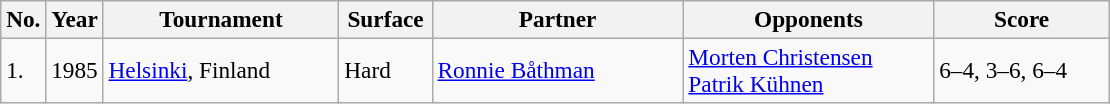<table class="wikitable" style=font-size:97%>
<tr>
<th style="width:20px">No.</th>
<th style="width:30px">Year</th>
<th style="width:150px">Tournament</th>
<th style="width:55px">Surface</th>
<th style="width:160px">Partner</th>
<th style="width:160px">Opponents</th>
<th style="width:110px" class="unsortable">Score</th>
</tr>
<tr>
<td>1.</td>
<td>1985</td>
<td><a href='#'>Helsinki</a>, Finland</td>
<td>Hard</td>
<td> <a href='#'>Ronnie Båthman</a></td>
<td> <a href='#'>Morten Christensen</a><br> <a href='#'>Patrik Kühnen</a></td>
<td>6–4, 3–6, 6–4</td>
</tr>
</table>
